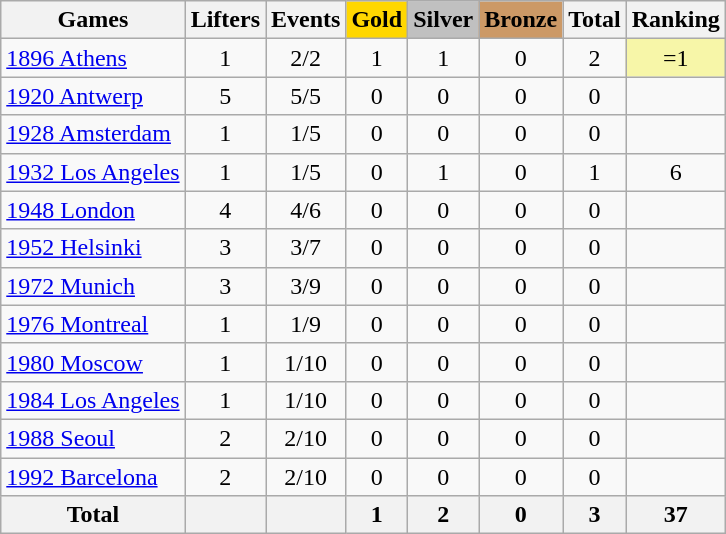<table class="wikitable sortable" style="text-align:center">
<tr>
<th>Games</th>
<th>Lifters</th>
<th>Events</th>
<th style="background-color:gold;">Gold</th>
<th style="background-color:silver;">Silver</th>
<th style="background-color:#c96;">Bronze</th>
<th>Total</th>
<th>Ranking</th>
</tr>
<tr>
<td align=left><a href='#'>1896 Athens</a></td>
<td>1</td>
<td>2/2</td>
<td>1</td>
<td>1</td>
<td>0</td>
<td>2</td>
<td bgcolor=F7F6A8>=1</td>
</tr>
<tr>
<td align=left><a href='#'>1920 Antwerp</a></td>
<td>5</td>
<td>5/5</td>
<td>0</td>
<td>0</td>
<td>0</td>
<td>0</td>
<td></td>
</tr>
<tr>
<td align=left><a href='#'>1928 Amsterdam</a></td>
<td>1</td>
<td>1/5</td>
<td>0</td>
<td>0</td>
<td>0</td>
<td>0</td>
<td></td>
</tr>
<tr>
<td align=left><a href='#'>1932 Los Angeles</a></td>
<td>1</td>
<td>1/5</td>
<td>0</td>
<td>1</td>
<td>0</td>
<td>1</td>
<td>6</td>
</tr>
<tr>
<td align=left><a href='#'>1948 London</a></td>
<td>4</td>
<td>4/6</td>
<td>0</td>
<td>0</td>
<td>0</td>
<td>0</td>
<td></td>
</tr>
<tr>
<td align=left><a href='#'>1952 Helsinki</a></td>
<td>3</td>
<td>3/7</td>
<td>0</td>
<td>0</td>
<td>0</td>
<td>0</td>
<td></td>
</tr>
<tr>
<td align=left><a href='#'>1972 Munich</a></td>
<td>3</td>
<td>3/9</td>
<td>0</td>
<td>0</td>
<td>0</td>
<td>0</td>
<td></td>
</tr>
<tr>
<td align=left><a href='#'>1976 Montreal</a></td>
<td>1</td>
<td>1/9</td>
<td>0</td>
<td>0</td>
<td>0</td>
<td>0</td>
<td></td>
</tr>
<tr>
<td align=left><a href='#'>1980 Moscow</a></td>
<td>1</td>
<td>1/10</td>
<td>0</td>
<td>0</td>
<td>0</td>
<td>0</td>
<td></td>
</tr>
<tr>
<td align=left><a href='#'>1984 Los Angeles</a></td>
<td>1</td>
<td>1/10</td>
<td>0</td>
<td>0</td>
<td>0</td>
<td>0</td>
<td></td>
</tr>
<tr>
<td align=left><a href='#'>1988 Seoul</a></td>
<td>2</td>
<td>2/10</td>
<td>0</td>
<td>0</td>
<td>0</td>
<td>0</td>
<td></td>
</tr>
<tr>
<td align=left><a href='#'>1992 Barcelona</a></td>
<td>2</td>
<td>2/10</td>
<td>0</td>
<td>0</td>
<td>0</td>
<td>0</td>
<td></td>
</tr>
<tr>
<th>Total</th>
<th></th>
<th></th>
<th>1</th>
<th>2</th>
<th>0</th>
<th>3</th>
<th>37</th>
</tr>
</table>
